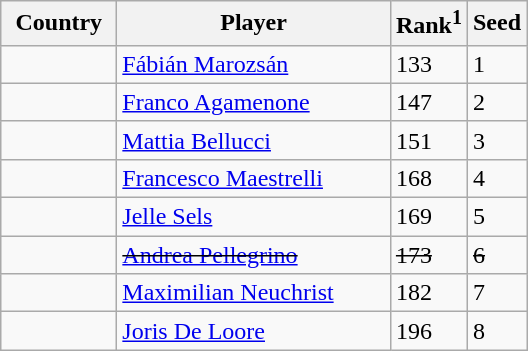<table class="sortable wikitable">
<tr>
<th width="70">Country</th>
<th width="175">Player</th>
<th>Rank<sup>1</sup></th>
<th>Seed</th>
</tr>
<tr>
<td></td>
<td><a href='#'>Fábián Marozsán</a></td>
<td>133</td>
<td>1</td>
</tr>
<tr>
<td></td>
<td><a href='#'>Franco Agamenone</a></td>
<td>147</td>
<td>2</td>
</tr>
<tr>
<td></td>
<td><a href='#'>Mattia Bellucci</a></td>
<td>151</td>
<td>3</td>
</tr>
<tr>
<td></td>
<td><a href='#'>Francesco Maestrelli</a></td>
<td>168</td>
<td>4</td>
</tr>
<tr>
<td></td>
<td><a href='#'>Jelle Sels</a></td>
<td>169</td>
<td>5</td>
</tr>
<tr>
<td><s></s></td>
<td><s><a href='#'>Andrea Pellegrino</a></s></td>
<td><s>173</s></td>
<td><s>6</s></td>
</tr>
<tr>
<td></td>
<td><a href='#'>Maximilian Neuchrist</a></td>
<td>182</td>
<td>7</td>
</tr>
<tr>
<td></td>
<td><a href='#'>Joris De Loore</a></td>
<td>196</td>
<td>8</td>
</tr>
</table>
